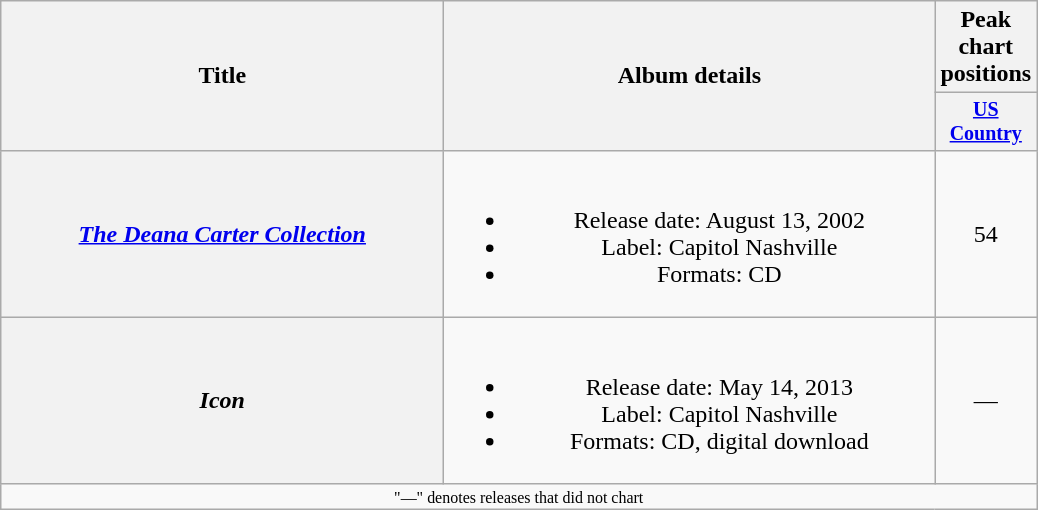<table class="wikitable plainrowheaders" style="text-align:center;">
<tr>
<th rowspan="2" style="width:18em;">Title</th>
<th rowspan="2" style="width:20em;">Album details</th>
<th>Peak<br>chart<br>positions</th>
</tr>
<tr style="font-size:smaller;">
<th width="60"><a href='#'>US Country</a><br></th>
</tr>
<tr>
<th scope="row"><em><a href='#'>The Deana Carter Collection</a></em></th>
<td><br><ul><li>Release date: August 13, 2002</li><li>Label: Capitol Nashville</li><li>Formats: CD</li></ul></td>
<td>54</td>
</tr>
<tr>
<th scope="row"><em>Icon</em></th>
<td><br><ul><li>Release date: May 14, 2013</li><li>Label: Capitol Nashville</li><li>Formats: CD, digital download</li></ul></td>
<td>—</td>
</tr>
<tr>
<td colspan="3" style="font-size:8pt">"—" denotes releases that did not chart</td>
</tr>
</table>
